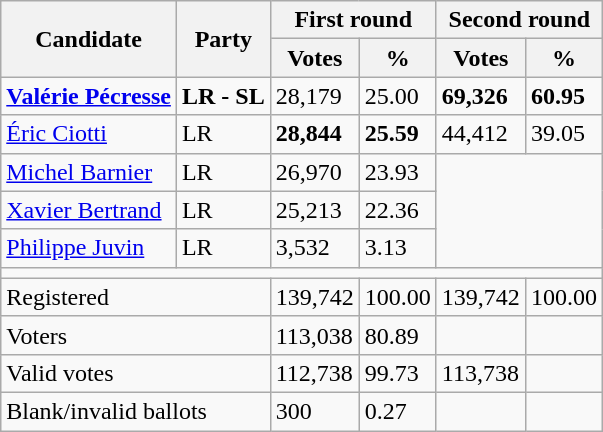<table class="wikitable">
<tr>
<th rowspan="2">Candidate</th>
<th rowspan="2">Party</th>
<th colspan="2">First round</th>
<th colspan="2">Second round</th>
</tr>
<tr>
<th>Votes</th>
<th>%</th>
<th>Votes</th>
<th>%</th>
</tr>
<tr>
<td><strong><a href='#'>Valérie Pécresse</a></strong></td>
<td><strong>LR - SL</strong></td>
<td>28,179</td>
<td>25.00</td>
<td><strong>69,326</strong></td>
<td><strong>60.95</strong></td>
</tr>
<tr>
<td><a href='#'>Éric Ciotti</a></td>
<td>LR</td>
<td><strong>28,844</strong></td>
<td><strong>25.59</strong></td>
<td>44,412</td>
<td>39.05</td>
</tr>
<tr>
<td><a href='#'>Michel Barnier</a></td>
<td>LR</td>
<td>26,970</td>
<td>23.93</td>
<td colspan="2" rowspan="3"></td>
</tr>
<tr>
<td><a href='#'>Xavier Bertrand</a></td>
<td>LR</td>
<td>25,213</td>
<td>22.36</td>
</tr>
<tr>
<td><a href='#'>Philippe Juvin</a></td>
<td>LR</td>
<td>3,532</td>
<td>3.13</td>
</tr>
<tr>
<td colspan="6"></td>
</tr>
<tr>
<td colspan="2">Registered</td>
<td>139,742</td>
<td>100.00</td>
<td>139,742</td>
<td>100.00</td>
</tr>
<tr>
<td colspan="2">Voters</td>
<td>113,038</td>
<td>80.89</td>
<td></td>
<td></td>
</tr>
<tr>
<td colspan="2">Valid votes</td>
<td>112,738</td>
<td>99.73</td>
<td>113,738</td>
<td></td>
</tr>
<tr>
<td colspan="2">Blank/invalid ballots</td>
<td>300</td>
<td>0.27</td>
<td></td>
<td></td>
</tr>
</table>
